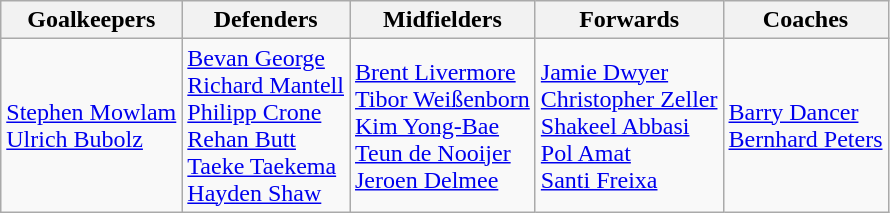<table class=wikitable>
<tr>
<th>Goalkeepers</th>
<th>Defenders</th>
<th>Midfielders</th>
<th>Forwards</th>
<th>Coaches</th>
</tr>
<tr>
<td> <a href='#'>Stephen Mowlam</a> <br>  <a href='#'>Ulrich Bubolz</a></td>
<td> <a href='#'>Bevan George</a> <br>  <a href='#'>Richard Mantell</a> <br>  <a href='#'>Philipp Crone</a> <br>  <a href='#'>Rehan Butt</a> <br>  <a href='#'>Taeke Taekema</a> <br>  <a href='#'>Hayden Shaw</a></td>
<td> <a href='#'>Brent Livermore</a> <br>  <a href='#'>Tibor Weißenborn</a> <br>  <a href='#'>Kim Yong-Bae</a> <br>  <a href='#'>Teun de Nooijer</a> <br>  <a href='#'>Jeroen Delmee</a></td>
<td> <a href='#'>Jamie Dwyer</a> <br>  <a href='#'>Christopher Zeller</a> <br>  <a href='#'>Shakeel Abbasi</a> <br>  <a href='#'>Pol Amat</a> <br>  <a href='#'>Santi Freixa</a></td>
<td> <a href='#'>Barry Dancer</a> <br>  <a href='#'>Bernhard Peters</a></td>
</tr>
</table>
